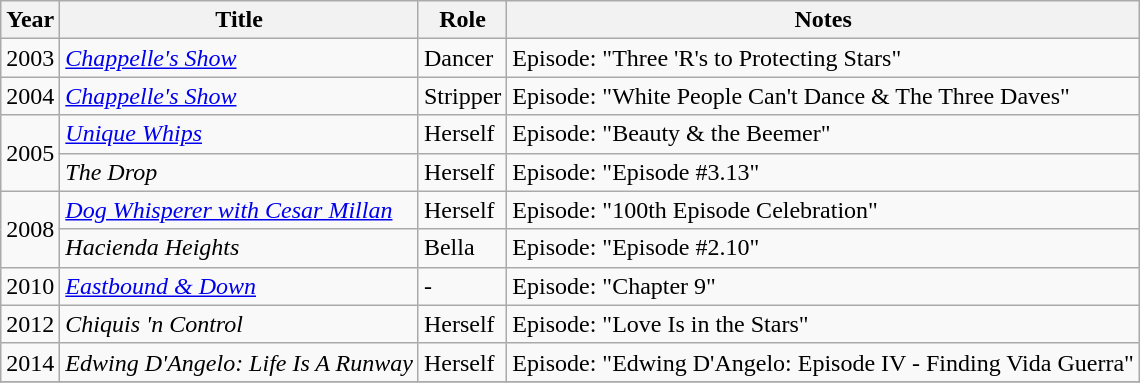<table class="wikitable sortable">
<tr>
<th>Year</th>
<th>Title</th>
<th>Role</th>
<th>Notes</th>
</tr>
<tr>
<td>2003</td>
<td><em><a href='#'>Chappelle's Show</a></em></td>
<td>Dancer</td>
<td>Episode: "Three 'R's to Protecting Stars"</td>
</tr>
<tr>
<td>2004</td>
<td><em><a href='#'>Chappelle's Show</a></em></td>
<td>Stripper</td>
<td>Episode: "White People Can't Dance & The Three Daves"</td>
</tr>
<tr>
<td rowspan=2>2005</td>
<td><em><a href='#'>Unique Whips</a></em></td>
<td>Herself</td>
<td>Episode: "Beauty & the Beemer"</td>
</tr>
<tr>
<td><em>The Drop</em></td>
<td>Herself</td>
<td>Episode: "Episode #3.13"</td>
</tr>
<tr>
<td rowspan=2>2008</td>
<td><em><a href='#'>Dog Whisperer with Cesar Millan</a></em></td>
<td>Herself</td>
<td>Episode: "100th Episode Celebration"</td>
</tr>
<tr>
<td><em>Hacienda Heights</em></td>
<td>Bella</td>
<td>Episode: "Episode #2.10"</td>
</tr>
<tr>
<td>2010</td>
<td><em><a href='#'>Eastbound & Down</a></em></td>
<td>-</td>
<td>Episode: "Chapter 9"</td>
</tr>
<tr>
<td>2012</td>
<td><em>Chiquis 'n Control</em></td>
<td>Herself</td>
<td>Episode: "Love Is in the Stars"</td>
</tr>
<tr>
<td>2014</td>
<td><em>Edwing D'Angelo: Life Is A Runway</em></td>
<td>Herself</td>
<td>Episode: "Edwing D'Angelo: Episode IV - Finding Vida Guerra"</td>
</tr>
<tr>
</tr>
</table>
